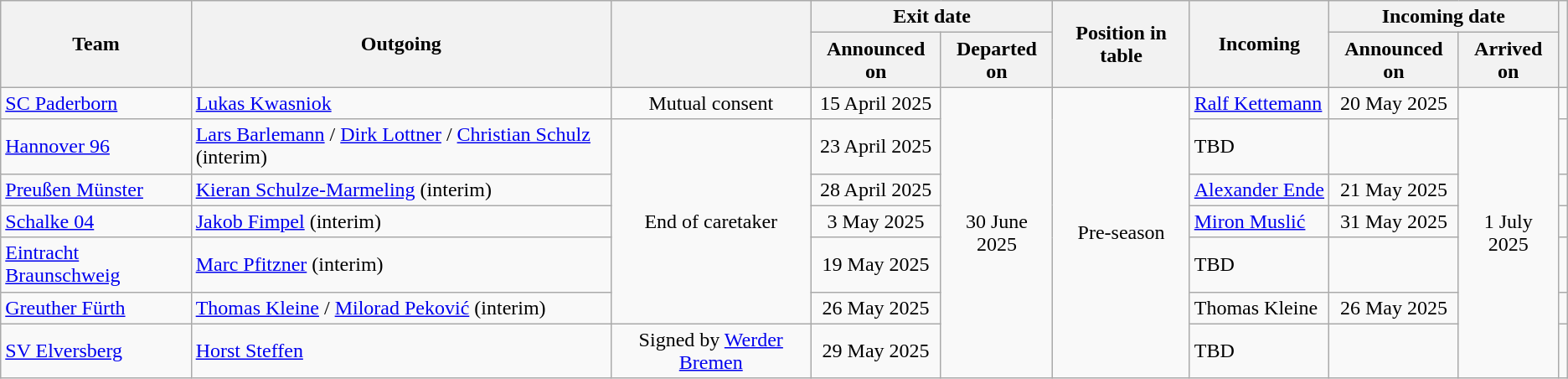<table class="wikitable" style="text-align:center">
<tr>
<th rowspan="2">Team</th>
<th rowspan="2">Outgoing</th>
<th rowspan="2"></th>
<th colspan="2">Exit date</th>
<th rowspan="2">Position in table</th>
<th rowspan="2">Incoming</th>
<th colspan="2">Incoming date</th>
<th rowspan="2"></th>
</tr>
<tr>
<th>Announced on</th>
<th>Departed on</th>
<th>Announced on</th>
<th>Arrived on</th>
</tr>
<tr>
<td align="left"><a href='#'>SC Paderborn</a></td>
<td align="left"> <a href='#'>Lukas Kwasniok</a></td>
<td>Mutual consent</td>
<td>15 April 2025</td>
<td rowspan=7>30 June 2025</td>
<td rowspan=7>Pre-season</td>
<td align="left" nowrap> <a href='#'>Ralf Kettemann</a></td>
<td>20 May 2025</td>
<td rowspan=7>1 July 2025</td>
<td></td>
</tr>
<tr>
<td align="left"><a href='#'>Hannover 96</a></td>
<td align="left"> <a href='#'>Lars Barlemann</a> /  <a href='#'>Dirk Lottner</a> /  <a href='#'>Christian Schulz</a> (interim)</td>
<td rowspan=5>End of caretaker</td>
<td>23 April 2025</td>
<td align="left" nowrap> TBD</td>
<td></td>
<td></td>
</tr>
<tr>
<td align="left"><a href='#'>Preußen Münster</a></td>
<td align="left"> <a href='#'>Kieran Schulze-Marmeling</a> (interim)</td>
<td>28 April 2025</td>
<td align="left" nowrap> <a href='#'>Alexander Ende</a></td>
<td>21 May 2025</td>
<td></td>
</tr>
<tr>
<td align="left"><a href='#'>Schalke 04</a></td>
<td align="left"> <a href='#'>Jakob Fimpel</a> (interim)</td>
<td>3 May 2025</td>
<td align="left" nowrap> <a href='#'>Miron Muslić</a></td>
<td>31 May 2025</td>
<td></td>
</tr>
<tr>
<td align="left"><a href='#'>Eintracht Braunschweig</a></td>
<td align="left"> <a href='#'>Marc Pfitzner</a> (interim)</td>
<td>19 May 2025</td>
<td align="left"> TBD</td>
<td></td>
<td></td>
</tr>
<tr>
<td align="left"><a href='#'>Greuther Fürth</a></td>
<td align="left"> <a href='#'>Thomas Kleine</a> /  <a href='#'>Milorad Peković</a> (interim)</td>
<td>26 May 2025</td>
<td align="left" nowrap> Thomas Kleine</td>
<td>26 May 2025</td>
<td></td>
</tr>
<tr>
<td align="left"><a href='#'>SV Elversberg</a></td>
<td align="left"> <a href='#'>Horst Steffen</a></td>
<td>Signed by <a href='#'>Werder Bremen</a></td>
<td>29 May 2025</td>
<td align="left" nowrap> TBD</td>
<td></td>
<td></td>
</tr>
</table>
